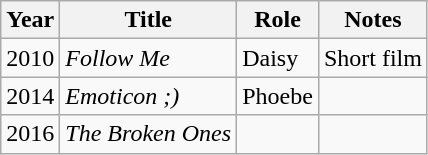<table class="wikitable sortable">
<tr>
<th>Year</th>
<th>Title</th>
<th>Role</th>
<th class="unsortable">Notes</th>
</tr>
<tr>
<td>2010</td>
<td><em>Follow Me</em></td>
<td>Daisy</td>
<td>Short film</td>
</tr>
<tr>
<td>2014</td>
<td><em>Emoticon ;)</em></td>
<td>Phoebe</td>
<td></td>
</tr>
<tr>
<td>2016</td>
<td><em>The Broken Ones</em></td>
<td></td>
<td></td>
</tr>
</table>
